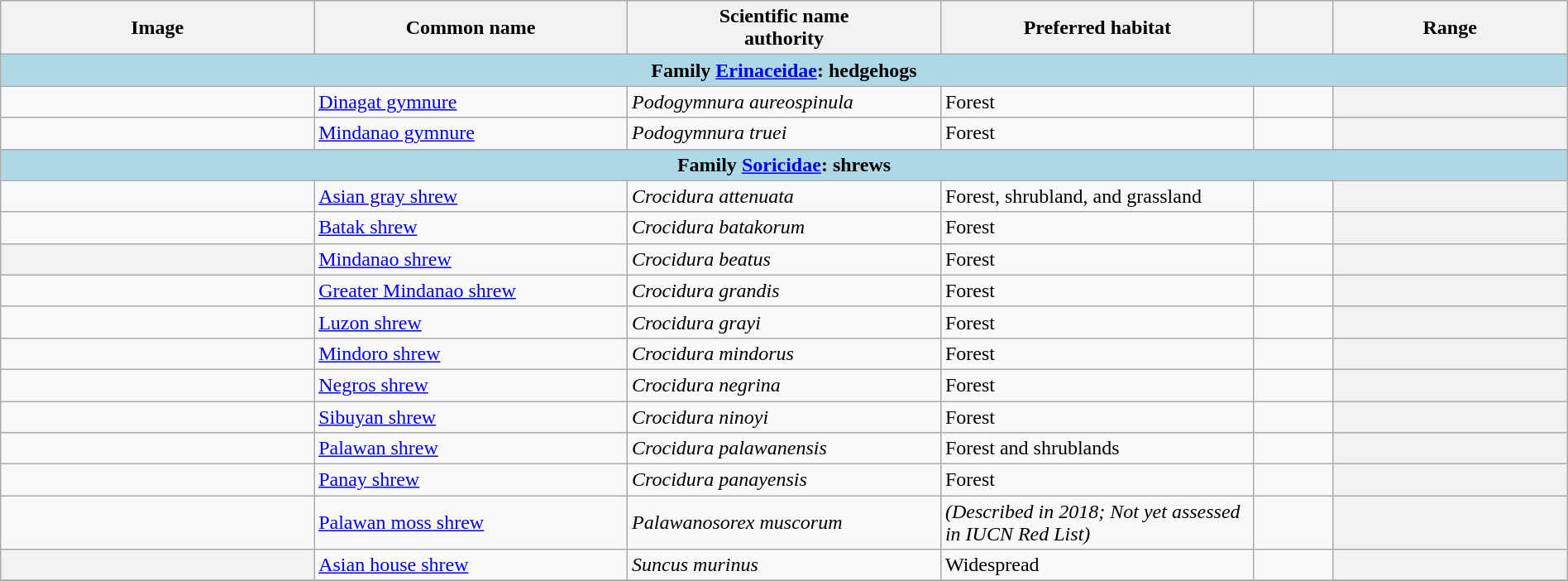<table width=100% class="wikitable unsortable plainrowheaders">
<tr>
<th width="20%" style="text-align: center;">Image</th>
<th width="20%">Common name</th>
<th width="20%">Scientific name<br>authority</th>
<th width="20%">Preferred habitat</th>
<th width="5%"></th>
<th width="15%">Range</th>
</tr>
<tr>
<td style="text-align:center;background:lightblue;" colspan=6><strong>Family <a href='#'>Erinaceidae</a>: hedgehogs</strong></td>
</tr>
<tr>
<td></td>
<td><a href='#'>Dinagat gymnure</a></td>
<td><em>Podogymnura aureospinula</em><br></td>
<td>Forest</td>
<td><br></td>
<th style="text-align: center;"></th>
</tr>
<tr>
<td></td>
<td><a href='#'>Mindanao gymnure</a></td>
<td><em>Podogymnura truei</em><br></td>
<td>Forest</td>
<td><br></td>
<th style="text-align: center;"></th>
</tr>
<tr>
<td style="text-align:center;background:lightblue;" colspan=6><strong>Family <a href='#'>Soricidae</a>: shrews</strong></td>
</tr>
<tr>
<td></td>
<td><a href='#'>Asian gray shrew</a></td>
<td><em>Crocidura attenuata</em><br></td>
<td>Forest, shrubland, and grassland</td>
<td><br></td>
<th style="text-align: center;"></th>
</tr>
<tr>
<td></td>
<td><a href='#'>Batak shrew</a></td>
<td><em>Crocidura batakorum</em><br></td>
<td>Forest</td>
<td><br></td>
<th style="text-align: center;"></th>
</tr>
<tr>
<th style="text-align: center;"></th>
<td><a href='#'>Mindanao shrew</a></td>
<td><em>Crocidura beatus</em><br></td>
<td>Forest</td>
<td><br></td>
<th style="text-align: center;"></th>
</tr>
<tr>
<td></td>
<td><a href='#'>Greater Mindanao shrew</a></td>
<td><em>Crocidura grandis</em><br></td>
<td>Forest</td>
<td><br></td>
<th style="text-align: center;"></th>
</tr>
<tr>
<td></td>
<td><a href='#'>Luzon shrew</a></td>
<td><em>Crocidura grayi</em><br></td>
<td>Forest</td>
<td><br></td>
<th style="text-align: center;"></th>
</tr>
<tr>
<td></td>
<td><a href='#'>Mindoro shrew</a></td>
<td><em>Crocidura mindorus</em><br></td>
<td>Forest</td>
<td><br></td>
<th style="text-align: center;"></th>
</tr>
<tr>
<td></td>
<td><a href='#'>Negros shrew</a></td>
<td><em>Crocidura negrina</em><br></td>
<td>Forest</td>
<td><br></td>
<th style="text-align: center;"></th>
</tr>
<tr>
<td></td>
<td><a href='#'>Sibuyan shrew</a></td>
<td><em>Crocidura ninoyi</em><br></td>
<td>Forest</td>
<td><br></td>
<th style="text-align: center;"></th>
</tr>
<tr>
<td></td>
<td><a href='#'>Palawan shrew</a></td>
<td><em>Crocidura palawanensis</em><br></td>
<td>Forest and shrublands</td>
<td><br></td>
<th style="text-align: center;"></th>
</tr>
<tr>
<td></td>
<td><a href='#'>Panay shrew</a></td>
<td><em>Crocidura panayensis</em><br></td>
<td>Forest</td>
<td><br></td>
<th style="text-align: center;"></th>
</tr>
<tr>
<td></td>
<td><a href='#'>Palawan moss shrew</a></td>
<td><em>Palawanosorex muscorum</em><br></td>
<td><em>(Described in 2018; Not yet assessed in IUCN Red List)</em></td>
<td></td>
<th style="text-align: center;"></th>
</tr>
<tr>
<th style="text-align: center;"></th>
<td><a href='#'>Asian house shrew</a></td>
<td><em>Suncus murinus</em><br></td>
<td>Widespread</td>
<td><br></td>
<th style="text-align: center;"></th>
</tr>
<tr>
</tr>
</table>
